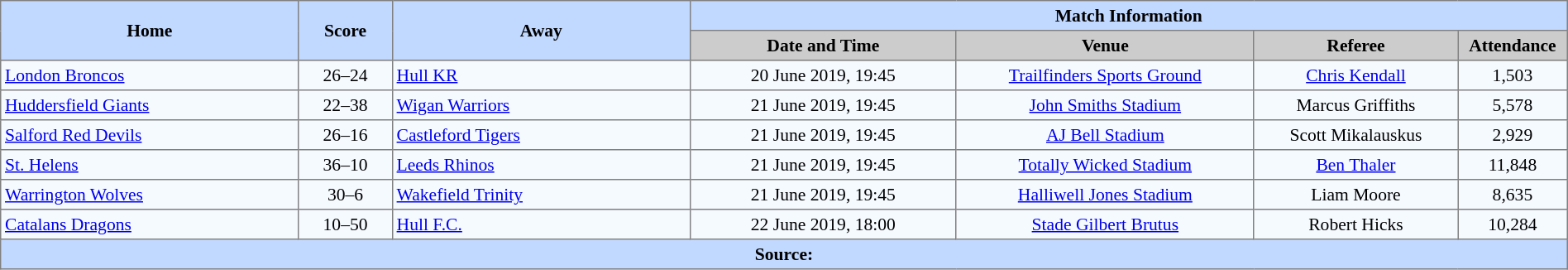<table border="1" style="border-collapse:collapse; font-size:90%; text-align:center;" cellpadding="3" cellspacing="0" width="100%">
<tr bgcolor="#C1D8FF">
<th rowspan="2" width="19%">Home</th>
<th rowspan="2" width="6%">Score</th>
<th rowspan="2" width="19%">Away</th>
<th colspan="4">Match Information</th>
</tr>
<tr bgcolor="#CCCCCC">
<th width="17%">Date and Time</th>
<th width="19%">Venue</th>
<th width="13%">Referee</th>
<th width="7%">Attendance</th>
</tr>
<tr bgcolor="#F5FAFF">
<td align="left"> <a href='#'>London Broncos</a></td>
<td>26–24</td>
<td align="left"> <a href='#'>Hull KR</a></td>
<td>20 June 2019, 19:45</td>
<td><a href='#'>Trailfinders Sports Ground</a></td>
<td><a href='#'>Chris Kendall</a></td>
<td>1,503</td>
</tr>
<tr bgcolor="#F5FAFF">
<td align="left"> <a href='#'>Huddersfield Giants</a></td>
<td>22–38</td>
<td align="left"> <a href='#'>Wigan Warriors</a></td>
<td>21 June 2019, 19:45</td>
<td><a href='#'>John Smiths Stadium</a></td>
<td>Marcus Griffiths</td>
<td>5,578</td>
</tr>
<tr bgcolor="#F5FAFF">
<td align="left"> <a href='#'>Salford Red Devils</a></td>
<td>26–16</td>
<td align="left"> <a href='#'>Castleford Tigers</a></td>
<td>21 June 2019, 19:45</td>
<td><a href='#'>AJ Bell Stadium</a></td>
<td>Scott Mikalauskus</td>
<td>2,929</td>
</tr>
<tr bgcolor="#F5FAFF">
<td align="left"> <a href='#'>St. Helens</a></td>
<td>36–10</td>
<td align="left"> <a href='#'>Leeds Rhinos</a></td>
<td>21 June 2019, 19:45</td>
<td><a href='#'>Totally Wicked Stadium</a></td>
<td><a href='#'>Ben Thaler</a></td>
<td>11,848</td>
</tr>
<tr bgcolor="#F5FAFF">
<td align="left"> <a href='#'>Warrington Wolves</a></td>
<td>30–6</td>
<td align="left"> <a href='#'>Wakefield Trinity</a></td>
<td>21 June 2019, 19:45</td>
<td><a href='#'>Halliwell Jones Stadium</a></td>
<td>Liam Moore</td>
<td>8,635</td>
</tr>
<tr bgcolor="#F5FAFF">
<td align="left"> <a href='#'>Catalans Dragons</a></td>
<td>10–50</td>
<td align="left"> <a href='#'>Hull F.C.</a></td>
<td>22 June 2019, 18:00</td>
<td><a href='#'>Stade Gilbert Brutus</a></td>
<td>Robert Hicks</td>
<td>10,284</td>
</tr>
<tr style="background:#c1d8ff;">
<th colspan="7">Source:</th>
</tr>
</table>
